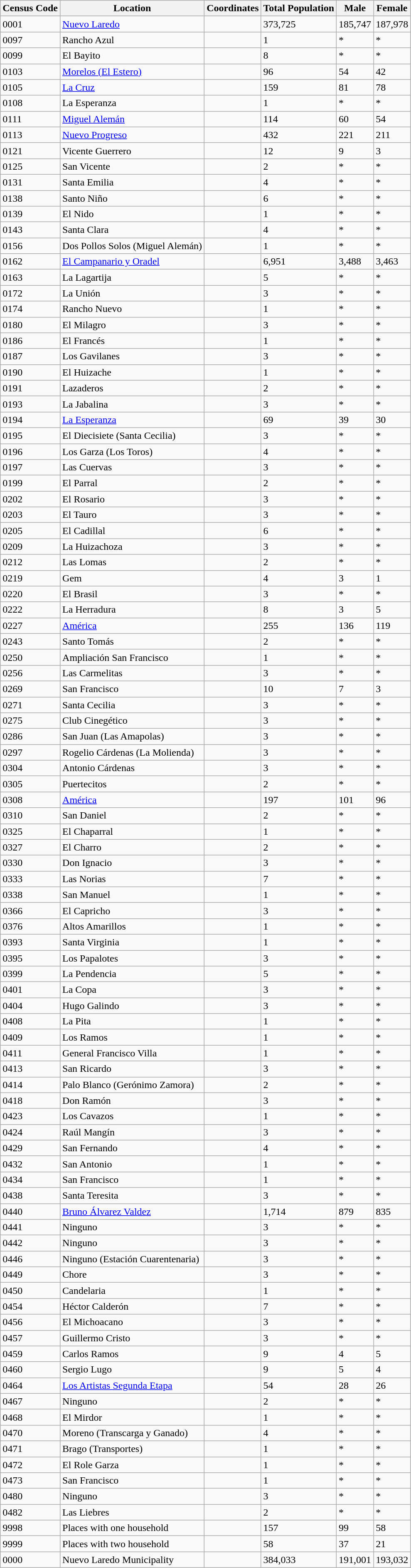<table class="wikitable sortable">
<tr>
<th>Census Code</th>
<th>Location</th>
<th>Coordinates</th>
<th>Total Population</th>
<th>Male</th>
<th>Female</th>
</tr>
<tr>
<td>0001</td>
<td><a href='#'>Nuevo Laredo</a></td>
<td></td>
<td>373,725</td>
<td>185,747</td>
<td>187,978</td>
</tr>
<tr>
<td>0097</td>
<td>Rancho Azul</td>
<td></td>
<td>1</td>
<td>*</td>
<td>*</td>
</tr>
<tr>
<td>0099</td>
<td>El Bayito</td>
<td></td>
<td>8</td>
<td>*</td>
<td>*</td>
</tr>
<tr>
<td>0103</td>
<td><a href='#'>Morelos (El Estero)</a></td>
<td></td>
<td>96</td>
<td>54</td>
<td>42</td>
</tr>
<tr>
<td>0105</td>
<td><a href='#'>La Cruz</a></td>
<td></td>
<td>159</td>
<td>81</td>
<td>78</td>
</tr>
<tr>
<td>0108</td>
<td>La Esperanza</td>
<td></td>
<td>1</td>
<td>*</td>
<td>*</td>
</tr>
<tr>
<td>0111</td>
<td><a href='#'>Miguel Alemán</a></td>
<td></td>
<td>114</td>
<td>60</td>
<td>54</td>
</tr>
<tr>
<td>0113</td>
<td><a href='#'>Nuevo Progreso</a></td>
<td></td>
<td>432</td>
<td>221</td>
<td>211</td>
</tr>
<tr>
<td>0121</td>
<td>Vicente Guerrero</td>
<td></td>
<td>12</td>
<td>9</td>
<td>3</td>
</tr>
<tr>
<td>0125</td>
<td>San Vicente</td>
<td></td>
<td>2</td>
<td>*</td>
<td>*</td>
</tr>
<tr>
<td>0131</td>
<td>Santa Emilia</td>
<td></td>
<td>4</td>
<td>*</td>
<td>*</td>
</tr>
<tr>
<td>0138</td>
<td>Santo Niño</td>
<td></td>
<td>6</td>
<td>*</td>
<td>*</td>
</tr>
<tr>
<td>0139</td>
<td>El Nido</td>
<td></td>
<td>1</td>
<td>*</td>
<td>*</td>
</tr>
<tr>
<td>0143</td>
<td>Santa Clara</td>
<td></td>
<td>4</td>
<td>*</td>
<td>*</td>
</tr>
<tr>
<td>0156</td>
<td>Dos Pollos Solos (Miguel Alemán)</td>
<td></td>
<td>1</td>
<td>*</td>
<td>*</td>
</tr>
<tr>
<td>0162</td>
<td><a href='#'>El Campanario y Oradel</a></td>
<td></td>
<td>6,951</td>
<td>3,488</td>
<td>3,463</td>
</tr>
<tr>
<td>0163</td>
<td>La Lagartija</td>
<td></td>
<td>5</td>
<td>*</td>
<td>*</td>
</tr>
<tr>
<td>0172</td>
<td>La Unión</td>
<td></td>
<td>3</td>
<td>*</td>
<td>*</td>
</tr>
<tr>
<td>0174</td>
<td>Rancho Nuevo</td>
<td></td>
<td>1</td>
<td>*</td>
<td>*</td>
</tr>
<tr>
<td>0180</td>
<td>El Milagro</td>
<td></td>
<td>3</td>
<td>*</td>
<td>*</td>
</tr>
<tr>
<td>0186</td>
<td>El Francés</td>
<td></td>
<td>1</td>
<td>*</td>
<td>*</td>
</tr>
<tr>
<td>0187</td>
<td>Los Gavilanes</td>
<td></td>
<td>3</td>
<td>*</td>
<td>*</td>
</tr>
<tr>
<td>0190</td>
<td>El Huizache</td>
<td></td>
<td>1</td>
<td>*</td>
<td>*</td>
</tr>
<tr>
<td>0191</td>
<td>Lazaderos</td>
<td></td>
<td>2</td>
<td>*</td>
<td>*</td>
</tr>
<tr>
<td>0193</td>
<td>La Jabalina</td>
<td></td>
<td>3</td>
<td>*</td>
<td>*</td>
</tr>
<tr>
<td>0194</td>
<td><a href='#'>La Esperanza</a></td>
<td></td>
<td>69</td>
<td>39</td>
<td>30</td>
</tr>
<tr>
<td>0195</td>
<td>El Diecisiete (Santa Cecilia)</td>
<td></td>
<td>3</td>
<td>*</td>
<td>*</td>
</tr>
<tr>
<td>0196</td>
<td>Los Garza (Los Toros)</td>
<td></td>
<td>4</td>
<td>*</td>
<td>*</td>
</tr>
<tr>
<td>0197</td>
<td>Las Cuervas</td>
<td></td>
<td>3</td>
<td>*</td>
<td>*</td>
</tr>
<tr>
<td>0199</td>
<td>El Parral</td>
<td></td>
<td>2</td>
<td>*</td>
<td>*</td>
</tr>
<tr>
<td>0202</td>
<td>El Rosario</td>
<td></td>
<td>3</td>
<td>*</td>
<td>*</td>
</tr>
<tr>
<td>0203</td>
<td>El Tauro</td>
<td></td>
<td>3</td>
<td>*</td>
<td>*</td>
</tr>
<tr>
<td>0205</td>
<td>El Cadillal</td>
<td></td>
<td>6</td>
<td>*</td>
<td>*</td>
</tr>
<tr>
<td>0209</td>
<td>La Huizachoza</td>
<td></td>
<td>3</td>
<td>*</td>
<td>*</td>
</tr>
<tr>
<td>0212</td>
<td>Las Lomas</td>
<td></td>
<td>2</td>
<td>*</td>
<td>*</td>
</tr>
<tr>
<td>0219</td>
<td>Gem</td>
<td></td>
<td>4</td>
<td>3</td>
<td>1</td>
</tr>
<tr>
<td>0220</td>
<td>El Brasil</td>
<td></td>
<td>3</td>
<td>*</td>
<td>*</td>
</tr>
<tr>
<td>0222</td>
<td>La Herradura</td>
<td></td>
<td>8</td>
<td>3</td>
<td>5</td>
</tr>
<tr>
<td>0227</td>
<td><a href='#'>América</a></td>
<td></td>
<td>255</td>
<td>136</td>
<td>119</td>
</tr>
<tr>
<td>0243</td>
<td>Santo Tomás</td>
<td></td>
<td>2</td>
<td>*</td>
<td>*</td>
</tr>
<tr>
<td>0250</td>
<td>Ampliación San Francisco</td>
<td></td>
<td>1</td>
<td>*</td>
<td>*</td>
</tr>
<tr>
<td>0256</td>
<td>Las Carmelitas</td>
<td></td>
<td>3</td>
<td>*</td>
<td>*</td>
</tr>
<tr>
<td>0269</td>
<td>San Francisco</td>
<td></td>
<td>10</td>
<td>7</td>
<td>3</td>
</tr>
<tr>
<td>0271</td>
<td>Santa Cecilia</td>
<td></td>
<td>3</td>
<td>*</td>
<td>*</td>
</tr>
<tr>
<td>0275</td>
<td>Club Cinegético</td>
<td></td>
<td>3</td>
<td>*</td>
<td>*</td>
</tr>
<tr>
<td>0286</td>
<td>San Juan (Las Amapolas)</td>
<td></td>
<td>3</td>
<td>*</td>
<td>*</td>
</tr>
<tr>
<td>0297</td>
<td>Rogelio Cárdenas (La Molienda)</td>
<td></td>
<td>3</td>
<td>*</td>
<td>*</td>
</tr>
<tr>
<td>0304</td>
<td>Antonio Cárdenas</td>
<td></td>
<td>3</td>
<td>*</td>
<td>*</td>
</tr>
<tr>
<td>0305</td>
<td>Puertecitos</td>
<td></td>
<td>2</td>
<td>*</td>
<td>*</td>
</tr>
<tr>
<td>0308</td>
<td><a href='#'>América</a></td>
<td></td>
<td>197</td>
<td>101</td>
<td>96</td>
</tr>
<tr>
<td>0310</td>
<td>San Daniel</td>
<td></td>
<td>2</td>
<td>*</td>
<td>*</td>
</tr>
<tr>
<td>0325</td>
<td>El Chaparral</td>
<td></td>
<td>1</td>
<td>*</td>
<td>*</td>
</tr>
<tr>
<td>0327</td>
<td>El Charro</td>
<td></td>
<td>2</td>
<td>*</td>
<td>*</td>
</tr>
<tr>
<td>0330</td>
<td>Don Ignacio</td>
<td></td>
<td>3</td>
<td>*</td>
<td>*</td>
</tr>
<tr>
<td>0333</td>
<td>Las Norias</td>
<td></td>
<td>7</td>
<td>*</td>
<td>*</td>
</tr>
<tr>
<td>0338</td>
<td>San Manuel</td>
<td></td>
<td>1</td>
<td>*</td>
<td>*</td>
</tr>
<tr>
<td>0366</td>
<td>El Capricho</td>
<td></td>
<td>3</td>
<td>*</td>
<td>*</td>
</tr>
<tr>
<td>0376</td>
<td>Altos Amarillos</td>
<td></td>
<td>1</td>
<td>*</td>
<td>*</td>
</tr>
<tr>
<td>0393</td>
<td>Santa Virginia</td>
<td></td>
<td>1</td>
<td>*</td>
<td>*</td>
</tr>
<tr>
<td>0395</td>
<td>Los Papalotes</td>
<td></td>
<td>3</td>
<td>*</td>
<td>*</td>
</tr>
<tr>
<td>0399</td>
<td>La Pendencia</td>
<td></td>
<td>5</td>
<td>*</td>
<td>*</td>
</tr>
<tr>
<td>0401</td>
<td>La Copa</td>
<td></td>
<td>3</td>
<td>*</td>
<td>*</td>
</tr>
<tr>
<td>0404</td>
<td>Hugo Galindo</td>
<td></td>
<td>3</td>
<td>*</td>
<td>*</td>
</tr>
<tr>
<td>0408</td>
<td>La Pita</td>
<td></td>
<td>1</td>
<td>*</td>
<td>*</td>
</tr>
<tr>
<td>0409</td>
<td>Los Ramos</td>
<td></td>
<td>1</td>
<td>*</td>
<td>*</td>
</tr>
<tr>
<td>0411</td>
<td>General Francisco Villa</td>
<td></td>
<td>1</td>
<td>*</td>
<td>*</td>
</tr>
<tr>
<td>0413</td>
<td>San Ricardo</td>
<td></td>
<td>3</td>
<td>*</td>
<td>*</td>
</tr>
<tr>
<td>0414</td>
<td>Palo Blanco (Gerónimo Zamora)</td>
<td></td>
<td>2</td>
<td>*</td>
<td>*</td>
</tr>
<tr>
<td>0418</td>
<td>Don Ramón</td>
<td></td>
<td>3</td>
<td>*</td>
<td>*</td>
</tr>
<tr>
<td>0423</td>
<td>Los Cavazos</td>
<td></td>
<td>1</td>
<td>*</td>
<td>*</td>
</tr>
<tr>
<td>0424</td>
<td>Raúl Mangín</td>
<td></td>
<td>3</td>
<td>*</td>
<td>*</td>
</tr>
<tr>
<td>0429</td>
<td>San Fernando</td>
<td></td>
<td>4</td>
<td>*</td>
<td>*</td>
</tr>
<tr>
<td>0432</td>
<td>San Antonio</td>
<td></td>
<td>1</td>
<td>*</td>
<td>*</td>
</tr>
<tr>
<td>0434</td>
<td>San Francisco</td>
<td></td>
<td>1</td>
<td>*</td>
<td>*</td>
</tr>
<tr>
<td>0438</td>
<td>Santa Teresita</td>
<td></td>
<td>3</td>
<td>*</td>
<td>*</td>
</tr>
<tr>
<td>0440</td>
<td><a href='#'>Bruno Álvarez Valdez</a></td>
<td></td>
<td>1,714</td>
<td>879</td>
<td>835</td>
</tr>
<tr>
<td>0441</td>
<td>Ninguno</td>
<td></td>
<td>3</td>
<td>*</td>
<td>*</td>
</tr>
<tr>
<td>0442</td>
<td>Ninguno</td>
<td></td>
<td>3</td>
<td>*</td>
<td>*</td>
</tr>
<tr>
<td>0446</td>
<td>Ninguno (Estación Cuarentenaria)</td>
<td></td>
<td>3</td>
<td>*</td>
<td>*</td>
</tr>
<tr>
<td>0449</td>
<td>Chore</td>
<td></td>
<td>3</td>
<td>*</td>
<td>*</td>
</tr>
<tr>
<td>0450</td>
<td>Candelaria</td>
<td></td>
<td>1</td>
<td>*</td>
<td>*</td>
</tr>
<tr>
<td>0454</td>
<td>Héctor Calderón</td>
<td></td>
<td>7</td>
<td>*</td>
<td>*</td>
</tr>
<tr>
<td>0456</td>
<td>El Michoacano</td>
<td></td>
<td>3</td>
<td>*</td>
<td>*</td>
</tr>
<tr>
<td>0457</td>
<td>Guillermo Cristo</td>
<td></td>
<td>3</td>
<td>*</td>
<td>*</td>
</tr>
<tr>
<td>0459</td>
<td>Carlos Ramos</td>
<td></td>
<td>9</td>
<td>4</td>
<td>5</td>
</tr>
<tr>
<td>0460</td>
<td>Sergio Lugo</td>
<td></td>
<td>9</td>
<td>5</td>
<td>4</td>
</tr>
<tr>
<td>0464</td>
<td><a href='#'>Los Artistas Segunda Etapa</a></td>
<td></td>
<td>54</td>
<td>28</td>
<td>26</td>
</tr>
<tr>
<td>0467</td>
<td>Ninguno</td>
<td></td>
<td>2</td>
<td>*</td>
<td>*</td>
</tr>
<tr>
<td>0468</td>
<td>El Mirdor</td>
<td></td>
<td>1</td>
<td>*</td>
<td>*</td>
</tr>
<tr>
<td>0470</td>
<td>Moreno (Transcarga y Ganado)</td>
<td></td>
<td>4</td>
<td>*</td>
<td>*</td>
</tr>
<tr>
<td>0471</td>
<td>Brago (Transportes)</td>
<td></td>
<td>1</td>
<td>*</td>
<td>*</td>
</tr>
<tr>
<td>0472</td>
<td>El Role Garza</td>
<td></td>
<td>1</td>
<td>*</td>
<td>*</td>
</tr>
<tr>
<td>0473</td>
<td>San Francisco</td>
<td></td>
<td>1</td>
<td>*</td>
<td>*</td>
</tr>
<tr>
<td>0480</td>
<td>Ninguno</td>
<td></td>
<td>3</td>
<td>*</td>
<td>*</td>
</tr>
<tr>
<td>0482</td>
<td>Las Liebres</td>
<td></td>
<td>2</td>
<td>*</td>
<td>*</td>
</tr>
<tr>
<td>9998</td>
<td>Places with one household</td>
<td></td>
<td>157</td>
<td>99</td>
<td>58</td>
</tr>
<tr>
<td>9999</td>
<td>Places with two household</td>
<td></td>
<td>58</td>
<td>37</td>
<td>21</td>
</tr>
<tr>
<td>0000</td>
<td>Nuevo Laredo Municipality</td>
<td></td>
<td>384,033</td>
<td>191,001</td>
<td>193,032</td>
</tr>
</table>
